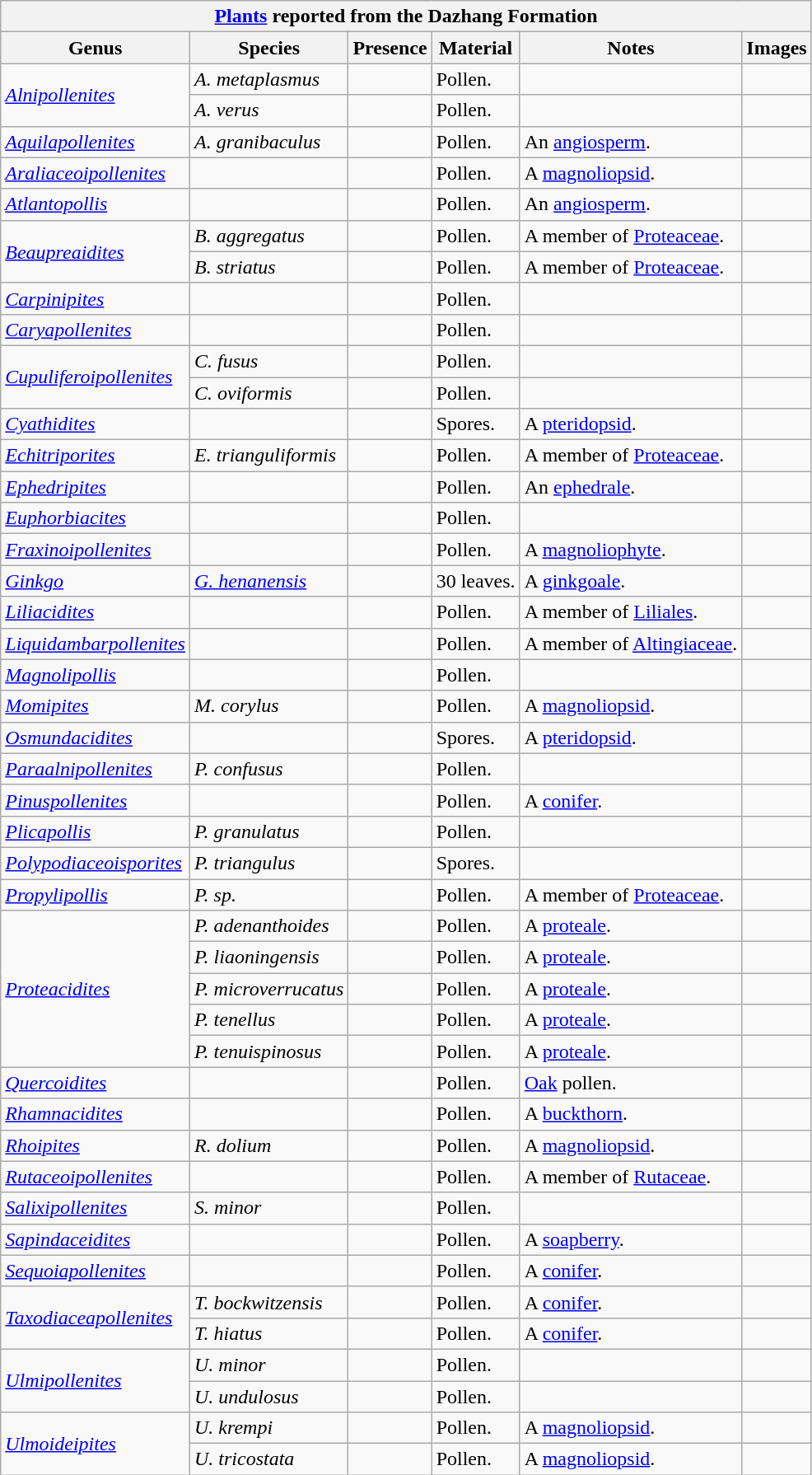<table class="wikitable" align="center">
<tr>
<th colspan="6" align="center"><strong><a href='#'>Plants</a> reported from the Dazhang Formation</strong></th>
</tr>
<tr>
<th>Genus</th>
<th>Species</th>
<th>Presence</th>
<th><strong>Material</strong></th>
<th>Notes</th>
<th>Images</th>
</tr>
<tr>
<td rowspan="2"><em><a href='#'>Alnipollenites</a></em></td>
<td><em>A. metaplasmus</em></td>
<td></td>
<td>Pollen.</td>
<td></td>
<td></td>
</tr>
<tr>
<td><em>A. verus</em></td>
<td></td>
<td>Pollen.</td>
<td></td>
<td></td>
</tr>
<tr>
<td><em><a href='#'>Aquilapollenites</a></em></td>
<td><em>A. granibaculus</em></td>
<td></td>
<td>Pollen.</td>
<td>An <a href='#'>angiosperm</a>.</td>
<td></td>
</tr>
<tr>
<td><em><a href='#'>Araliaceoipollenites</a></em></td>
<td></td>
<td></td>
<td>Pollen.</td>
<td>A <a href='#'>magnoliopsid</a>.</td>
<td></td>
</tr>
<tr>
<td><em><a href='#'>Atlantopollis</a></em></td>
<td></td>
<td></td>
<td>Pollen.</td>
<td>An <a href='#'>angiosperm</a>.</td>
<td></td>
</tr>
<tr>
<td rowspan="2"><em><a href='#'>Beaupreaidites</a></em></td>
<td><em>B. aggregatus</em></td>
<td></td>
<td>Pollen.</td>
<td>A member of <a href='#'>Proteaceae</a>.</td>
<td></td>
</tr>
<tr>
<td><em>B. striatus</em></td>
<td></td>
<td>Pollen.</td>
<td>A member of <a href='#'>Proteaceae</a>.</td>
<td></td>
</tr>
<tr>
<td><em><a href='#'>Carpinipites</a></em></td>
<td></td>
<td></td>
<td>Pollen.</td>
<td></td>
<td></td>
</tr>
<tr>
<td><em><a href='#'>Caryapollenites</a></em></td>
<td></td>
<td></td>
<td>Pollen.</td>
<td></td>
<td></td>
</tr>
<tr>
<td rowspan="2"><em><a href='#'>Cupuliferoipollenites</a></em></td>
<td><em>C. fusus</em></td>
<td></td>
<td>Pollen.</td>
<td></td>
<td></td>
</tr>
<tr>
<td><em>C. oviformis</em></td>
<td></td>
<td>Pollen.</td>
<td></td>
<td></td>
</tr>
<tr>
<td><em><a href='#'>Cyathidites</a></em></td>
<td></td>
<td></td>
<td>Spores.</td>
<td>A <a href='#'>pteridopsid</a>.</td>
<td></td>
</tr>
<tr>
<td><em><a href='#'>Echitriporites</a></em></td>
<td><em>E. trianguliformis</em></td>
<td></td>
<td>Pollen.</td>
<td>A member of <a href='#'>Proteaceae</a>.</td>
<td></td>
</tr>
<tr>
<td><em><a href='#'>Ephedripites</a></em></td>
<td></td>
<td></td>
<td>Pollen.</td>
<td>An <a href='#'>ephedrale</a>.</td>
<td></td>
</tr>
<tr>
<td><em><a href='#'>Euphorbiacites</a></em></td>
<td></td>
<td></td>
<td>Pollen.</td>
<td></td>
<td></td>
</tr>
<tr>
<td><em><a href='#'>Fraxinoipollenites</a></em></td>
<td></td>
<td></td>
<td>Pollen.</td>
<td>A <a href='#'>magnoliophyte</a>.</td>
<td></td>
</tr>
<tr>
<td><em><a href='#'>Ginkgo</a></em></td>
<td><em><a href='#'>G. henanensis</a></em></td>
<td></td>
<td>30 leaves.</td>
<td>A <a href='#'>ginkgoale</a>.</td>
<td></td>
</tr>
<tr>
<td><em><a href='#'>Liliacidites</a></em></td>
<td></td>
<td></td>
<td>Pollen.</td>
<td>A member of <a href='#'>Liliales</a>.</td>
<td></td>
</tr>
<tr>
<td><em><a href='#'>Liquidambarpollenites</a></em></td>
<td></td>
<td></td>
<td>Pollen.</td>
<td>A member of <a href='#'>Altingiaceae</a>.</td>
<td></td>
</tr>
<tr>
<td><em><a href='#'>Magnolipollis</a></em></td>
<td></td>
<td></td>
<td>Pollen.</td>
<td></td>
<td></td>
</tr>
<tr>
<td><em><a href='#'>Momipites</a></em></td>
<td><em>M. corylus</em></td>
<td></td>
<td>Pollen.</td>
<td>A <a href='#'>magnoliopsid</a>.</td>
<td></td>
</tr>
<tr>
<td><em><a href='#'>Osmundacidites</a></em></td>
<td></td>
<td></td>
<td>Spores.</td>
<td>A <a href='#'>pteridopsid</a>.</td>
<td></td>
</tr>
<tr>
<td><em><a href='#'>Paraalnipollenites</a></em></td>
<td><em>P. confusus</em></td>
<td></td>
<td>Pollen.</td>
<td></td>
<td></td>
</tr>
<tr>
<td><em><a href='#'>Pinuspollenites</a></em></td>
<td></td>
<td></td>
<td>Pollen.</td>
<td>A <a href='#'>conifer</a>.</td>
<td></td>
</tr>
<tr>
<td><em><a href='#'>Plicapollis</a></em></td>
<td><em>P. granulatus</em></td>
<td></td>
<td>Pollen.</td>
<td></td>
<td></td>
</tr>
<tr>
<td><em><a href='#'>Polypodiaceoisporites</a></em></td>
<td><em>P. triangulus</em></td>
<td></td>
<td>Spores.</td>
<td></td>
<td></td>
</tr>
<tr>
<td><em><a href='#'>Propylipollis</a></em></td>
<td><em>P. sp.</em></td>
<td></td>
<td>Pollen.</td>
<td>A member of <a href='#'>Proteaceae</a>.</td>
<td></td>
</tr>
<tr>
<td rowspan="5"><em><a href='#'>Proteacidites</a></em></td>
<td><em>P. adenanthoides</em></td>
<td></td>
<td>Pollen.</td>
<td>A <a href='#'>proteale</a>.</td>
<td></td>
</tr>
<tr>
<td><em>P. liaoningensis</em></td>
<td></td>
<td>Pollen.</td>
<td>A <a href='#'>proteale</a>.</td>
<td></td>
</tr>
<tr>
<td><em>P. microverrucatus</em></td>
<td></td>
<td>Pollen.</td>
<td>A <a href='#'>proteale</a>.</td>
<td></td>
</tr>
<tr>
<td><em>P. tenellus</em></td>
<td></td>
<td>Pollen.</td>
<td>A <a href='#'>proteale</a>.</td>
<td></td>
</tr>
<tr>
<td><em>P. tenuispinosus</em></td>
<td></td>
<td>Pollen.</td>
<td>A <a href='#'>proteale</a>.</td>
<td></td>
</tr>
<tr>
<td><em><a href='#'>Quercoidites</a></em></td>
<td></td>
<td></td>
<td>Pollen.</td>
<td><a href='#'>Oak</a> pollen.</td>
<td></td>
</tr>
<tr>
<td><em><a href='#'>Rhamnacidites</a></em></td>
<td></td>
<td></td>
<td>Pollen.</td>
<td>A <a href='#'>buckthorn</a>.</td>
<td></td>
</tr>
<tr>
<td><em><a href='#'>Rhoipites</a></em></td>
<td><em>R. dolium</em></td>
<td></td>
<td>Pollen.</td>
<td>A <a href='#'>magnoliopsid</a>.</td>
<td></td>
</tr>
<tr>
<td><em><a href='#'>Rutaceoipollenites</a></em></td>
<td></td>
<td></td>
<td>Pollen.</td>
<td>A member of <a href='#'>Rutaceae</a>.</td>
<td></td>
</tr>
<tr>
<td><em><a href='#'>Salixipollenites</a></em></td>
<td><em>S. minor</em></td>
<td></td>
<td>Pollen.</td>
<td></td>
<td></td>
</tr>
<tr>
<td><em><a href='#'>Sapindaceidites</a></em></td>
<td></td>
<td></td>
<td>Pollen.</td>
<td>A <a href='#'>soapberry</a>.</td>
<td></td>
</tr>
<tr>
<td><em><a href='#'>Sequoiapollenites</a></em></td>
<td></td>
<td></td>
<td>Pollen.</td>
<td>A <a href='#'>conifer</a>.</td>
<td></td>
</tr>
<tr>
<td rowspan="2"><em><a href='#'>Taxodiaceapollenites</a></em></td>
<td><em>T. bockwitzensis</em></td>
<td></td>
<td>Pollen.</td>
<td>A <a href='#'>conifer</a>.</td>
<td></td>
</tr>
<tr>
<td><em>T. hiatus</em></td>
<td></td>
<td>Pollen.</td>
<td>A <a href='#'>conifer</a>.</td>
<td></td>
</tr>
<tr>
<td rowspan="2"><em><a href='#'>Ulmipollenites</a></em></td>
<td><em>U. minor</em></td>
<td></td>
<td>Pollen.</td>
<td></td>
<td></td>
</tr>
<tr>
<td><em>U. undulosus</em></td>
<td></td>
<td>Pollen.</td>
<td></td>
<td></td>
</tr>
<tr>
<td rowspan="2"><em><a href='#'>Ulmoideipites</a></em></td>
<td><em>U. krempi</em></td>
<td></td>
<td>Pollen.</td>
<td>A <a href='#'>magnoliopsid</a>.</td>
<td></td>
</tr>
<tr>
<td><em>U. tricostata</em></td>
<td></td>
<td>Pollen.</td>
<td>A <a href='#'>magnoliopsid</a>.</td>
<td></td>
</tr>
</table>
